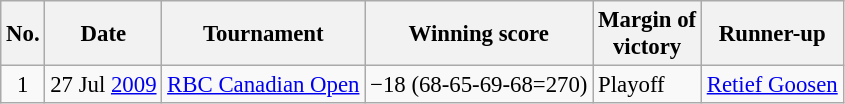<table class="wikitable" style="font-size:95%;">
<tr>
<th>No.</th>
<th>Date</th>
<th>Tournament</th>
<th>Winning score</th>
<th>Margin of<br>victory</th>
<th>Runner-up</th>
</tr>
<tr>
<td align=center>1</td>
<td>27 Jul <a href='#'>2009</a></td>
<td><a href='#'>RBC Canadian Open</a></td>
<td>−18 (68-65-69-68=270)</td>
<td>Playoff</td>
<td> <a href='#'>Retief Goosen</a></td>
</tr>
</table>
